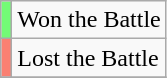<table class="wikitable sortable">
<tr>
<td style="background:#73FB76;"></td>
<td>Won the Battle</td>
</tr>
<tr>
<td style="background:salmon"></td>
<td>Lost the Battle</td>
</tr>
<tr>
</tr>
</table>
